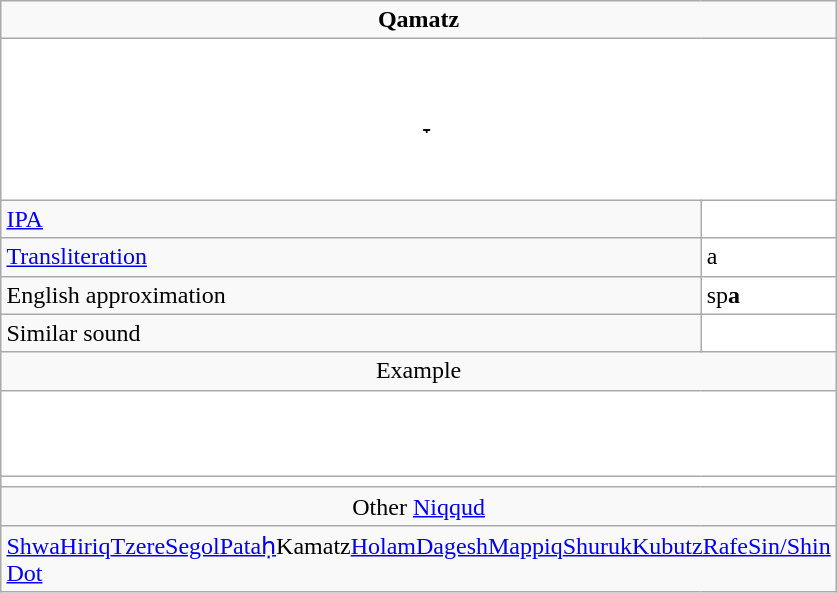<table align="right" class="wikitable">
<tr>
<td colspan="2" style="text-align:center;"><strong>Qamatz</strong></td>
</tr>
<tr>
<td colspan="2" align="center" style="background:white;height:100px"><span>ָ</span></td>
</tr>
<tr>
<td><a href='#'>IPA</a></td>
<td style="background:white"></td>
</tr>
<tr>
<td><a href='#'>Transliteration</a></td>
<td style="background:white">a</td>
</tr>
<tr>
<td>English approximation</td>
<td style="background:white">sp<strong>a</strong></td>
</tr>
<tr>
<td>Similar sound</td>
<td style="background:white"></td>
</tr>
<tr>
<td colspan="2" style="text-align:center;">Example</td>
</tr>
<tr>
<td colspan="2" align="center" style="background:white;height:50px"><span></span></td>
</tr>
<tr>
<td colspan="2" style="width:250px;background:white"></td>
</tr>
<tr>
<td colspan="2" style="text-align:center;">Other <a href='#'>Niqqud</a></td>
</tr>
<tr>
<td colspan="2" style="width:250px;background:white text-align:center;"><a href='#'>Shwa</a><a href='#'>Hiriq</a><a href='#'>Tzere</a><a href='#'>Segol</a><a href='#'>Pataḥ</a>Kamatz<a href='#'>Holam</a><a href='#'>Dagesh</a><a href='#'>Mappiq</a><a href='#'>Shuruk</a><a href='#'>Kubutz</a><a href='#'>Rafe</a><a href='#'>Sin/Shin Dot</a></td>
</tr>
</table>
